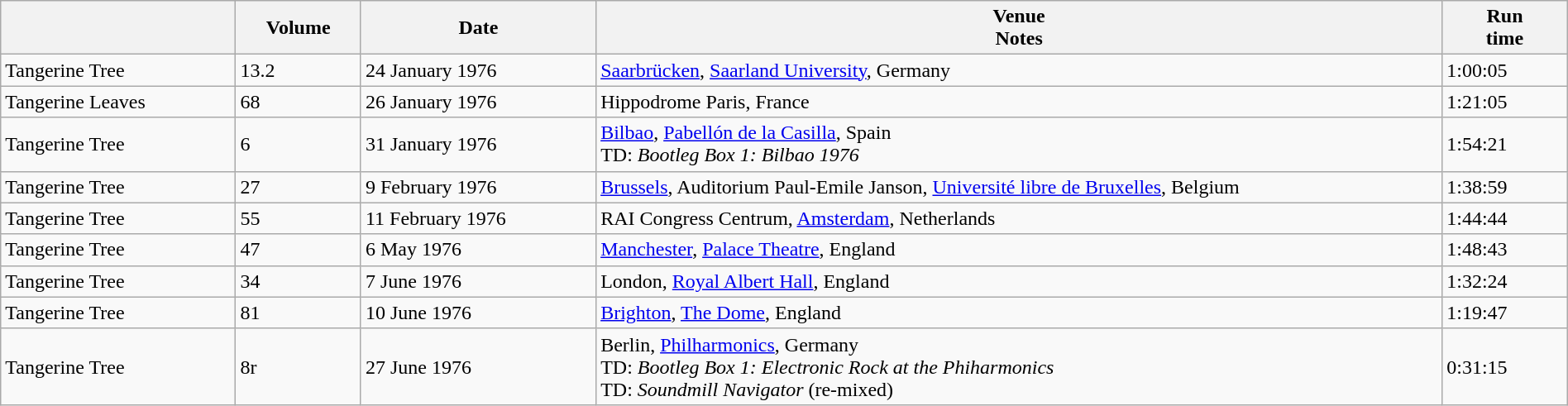<table class="wikitable" style="width: 100%;">
<tr>
<th style="width: 15%;"></th>
<th style="width: 8%;">Volume</th>
<th style="width: 15%;">Date</th>
<th>Venue<br>Notes</th>
<th style="width: 8%;">Run<br>time</th>
</tr>
<tr>
<td>Tangerine Tree</td>
<td>13.2</td>
<td>24 January 1976</td>
<td><a href='#'>Saarbrücken</a>, <a href='#'>Saarland University</a>, Germany</td>
<td>1:00:05</td>
</tr>
<tr>
<td>Tangerine Leaves</td>
<td>68</td>
<td>26 January 1976</td>
<td>Hippodrome Paris, France</td>
<td>1:21:05</td>
</tr>
<tr>
<td>Tangerine Tree</td>
<td>6</td>
<td>31 January 1976</td>
<td><a href='#'>Bilbao</a>, <a href='#'>Pabellón de la Casilla</a>, Spain<br>TD: <em>Bootleg Box 1: Bilbao 1976</em></td>
<td>1:54:21</td>
</tr>
<tr>
<td>Tangerine Tree</td>
<td>27</td>
<td>9 February 1976</td>
<td><a href='#'>Brussels</a>, Auditorium Paul-Emile Janson, <a href='#'>Université libre de Bruxelles</a>, Belgium</td>
<td>1:38:59</td>
</tr>
<tr>
<td>Tangerine Tree</td>
<td>55</td>
<td>11 February 1976</td>
<td>RAI Congress Centrum, <a href='#'>Amsterdam</a>, Netherlands</td>
<td>1:44:44</td>
</tr>
<tr>
<td>Tangerine Tree</td>
<td>47</td>
<td>6 May 1976</td>
<td><a href='#'>Manchester</a>, <a href='#'>Palace Theatre</a>, England</td>
<td>1:48:43</td>
</tr>
<tr>
<td>Tangerine Tree</td>
<td>34</td>
<td>7 June 1976</td>
<td>London, <a href='#'>Royal Albert Hall</a>, England</td>
<td>1:32:24</td>
</tr>
<tr>
<td>Tangerine Tree</td>
<td>81</td>
<td>10 June 1976</td>
<td><a href='#'>Brighton</a>, <a href='#'>The Dome</a>, England</td>
<td>1:19:47</td>
</tr>
<tr>
<td>Tangerine Tree</td>
<td>8r</td>
<td>27 June 1976</td>
<td>Berlin, <a href='#'>Philharmonics</a>, Germany<br>TD: <em>Bootleg Box 1: Electronic Rock at the Phiharmonics</em><br>TD: <em>Soundmill Navigator</em> (re-mixed)</td>
<td>0:31:15</td>
</tr>
</table>
